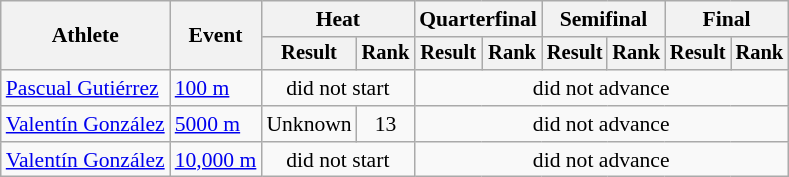<table class="wikitable" style="font-size:90%">
<tr>
<th rowspan="2">Athlete</th>
<th rowspan="2">Event</th>
<th colspan="2">Heat</th>
<th colspan="2">Quarterfinal</th>
<th colspan="2">Semifinal</th>
<th colspan="2">Final</th>
</tr>
<tr style="font-size:95%">
<th>Result</th>
<th>Rank</th>
<th>Result</th>
<th>Rank</th>
<th>Result</th>
<th>Rank</th>
<th>Result</th>
<th>Rank</th>
</tr>
<tr align=center>
<td align=left><a href='#'>Pascual Gutiérrez</a></td>
<td align=left><a href='#'>100 m</a></td>
<td colspan=2>did not start</td>
<td colspan=6>did not advance</td>
</tr>
<tr align=center>
<td align=left><a href='#'>Valentín González</a></td>
<td align=left><a href='#'>5000 m</a></td>
<td>Unknown</td>
<td>13</td>
<td colspan=6>did not advance</td>
</tr>
<tr align=center>
<td align=left><a href='#'>Valentín González</a></td>
<td align=left><a href='#'>10,000 m</a></td>
<td colspan=2>did not start</td>
<td colspan=6>did not advance</td>
</tr>
</table>
